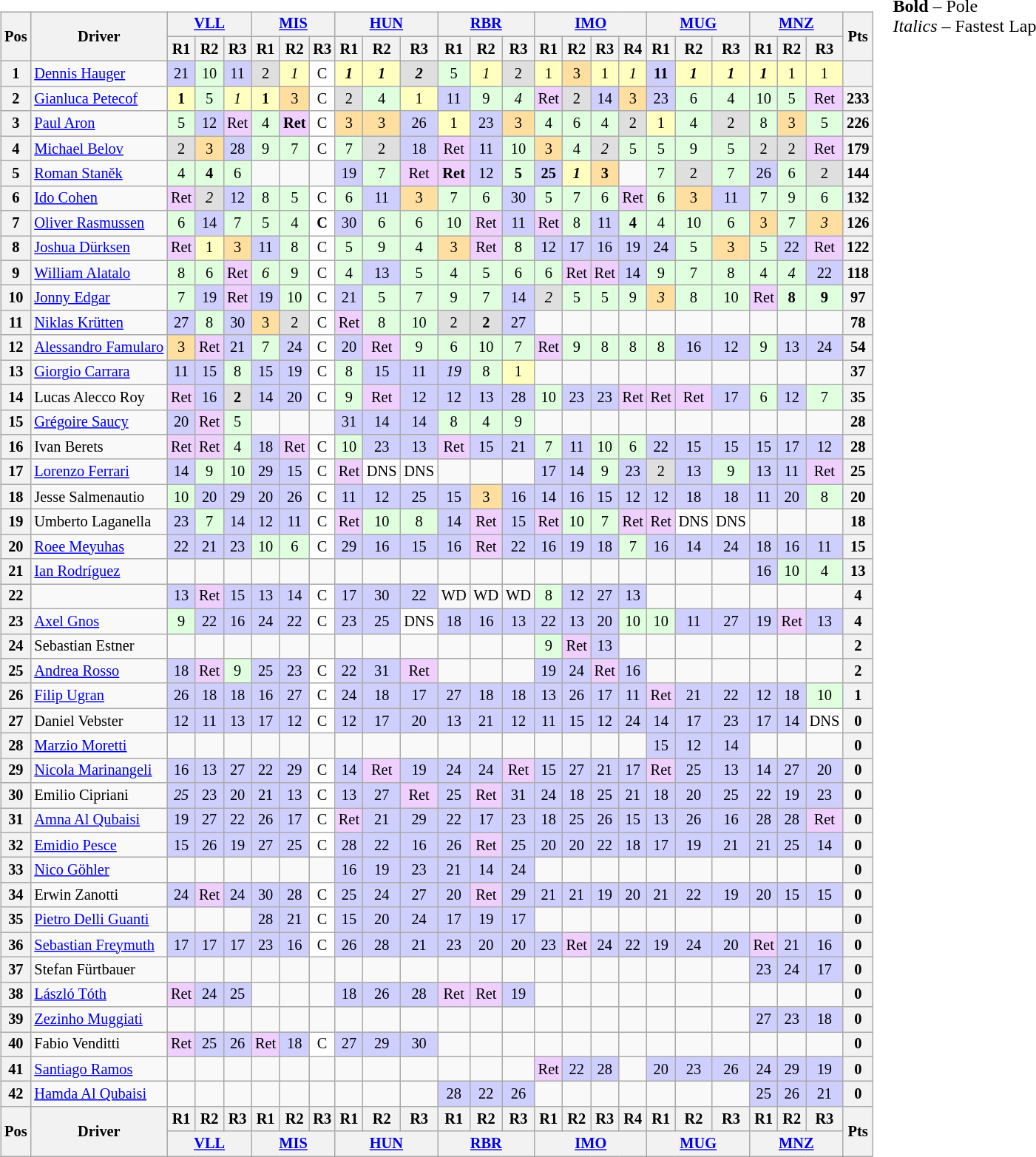<table>
<tr>
<td><br><table class="wikitable" style="font-size: 85%; text-align:center">
<tr>
<th rowspan=2>Pos</th>
<th rowspan=2>Driver</th>
<th colspan=3><a href='#'>VLL</a><br></th>
<th colspan=3><a href='#'>MIS</a><br></th>
<th colspan=3><a href='#'>HUN</a><br></th>
<th colspan=3><a href='#'>RBR</a><br></th>
<th colspan=4><a href='#'>IMO</a><br></th>
<th colspan=3><a href='#'>MUG</a><br></th>
<th colspan=3><a href='#'>MNZ</a><br></th>
<th rowspan=2>Pts</th>
</tr>
<tr>
<th>R1</th>
<th>R2</th>
<th>R3</th>
<th>R1</th>
<th>R2</th>
<th>R3</th>
<th>R1</th>
<th>R2</th>
<th>R3</th>
<th>R1</th>
<th>R2</th>
<th>R3</th>
<th>R1</th>
<th>R2</th>
<th>R3</th>
<th>R4</th>
<th>R1</th>
<th>R2</th>
<th>R3</th>
<th>R1</th>
<th>R2</th>
<th>R3</th>
</tr>
<tr>
<th>1</th>
<td style="text-align:left"> <a href='#'>Dennis Hauger</a></td>
<td style="background:#cfcfff">21</td>
<td style="background:#dfffdf">10</td>
<td style="background:#cfcfff">11</td>
<td style="background:#dfdfdf">2</td>
<td style="background:#ffffbf"><em>1</em></td>
<td style="background:#ffffff">C</td>
<td style="background:#ffffbf"><strong><em>1</em></strong></td>
<td style="background:#ffffbf"><strong><em>1</em></strong></td>
<td style="background:#dfdfdf"><strong><em>2</em></strong></td>
<td style="background:#dfffdf">5</td>
<td style="background:#ffffbf"><em>1</em></td>
<td style="background:#dfdfdf">2</td>
<td style="background:#ffffbf">1</td>
<td style="background:#ffdf9f">3</td>
<td style="background:#ffffbf">1</td>
<td style="background:#ffffbf"><em>1</em></td>
<td style="background:#cfcfff"><strong>11</strong></td>
<td style="background:#ffffbf"><strong><em>1</em></strong></td>
<td style="background:#ffffbf"><strong><em>1</em></strong></td>
<td style="background:#ffffbf"><strong><em>1</em></strong></td>
<td style="background:#ffffbf">1</td>
<td style="background:#ffffbf">1</td>
<th></th>
</tr>
<tr>
<th>2</th>
<td style="text-align:left"> <a href='#'>Gianluca Petecof</a></td>
<td style="background:#ffffbf"><strong>1</strong></td>
<td style="background:#dfffdf">5</td>
<td style="background:#ffffbf"><em>1</em></td>
<td style="background:#ffffbf"><strong>1</strong></td>
<td style="background:#ffdf9f">3</td>
<td style="background:#ffffff">C</td>
<td style="background:#dfdfdf">2</td>
<td style="background:#dfffdf">4</td>
<td style="background:#ffffbf">1</td>
<td style="background:#cfcfff">11</td>
<td style="background:#dfffdf">9</td>
<td style="background:#dfffdf"><em>4</em></td>
<td style="background:#efcfff">Ret</td>
<td style="background:#dfdfdf">2</td>
<td style="background:#cfcfff">14</td>
<td style="background:#ffdf9f">3</td>
<td style="background:#cfcfff">23</td>
<td style="background:#dfffdf">6</td>
<td style="background:#dfffdf">4</td>
<td style="background:#dfffdf">10</td>
<td style="background:#dfffdf">5</td>
<td style="background:#efcfff">Ret</td>
<th>233</th>
</tr>
<tr>
<th>3</th>
<td style="text-align:left"> <a href='#'>Paul Aron</a></td>
<td style="background:#dfffdf">5</td>
<td style="background:#cfcfff">12</td>
<td style="background:#efcfff">Ret</td>
<td style="background:#dfffdf">4</td>
<td style="background:#efcfff"><strong>Ret</strong></td>
<td style="background:#ffffff">C</td>
<td style="background:#ffdf9f">3</td>
<td style="background:#ffdf9f">3</td>
<td style="background:#cfcfff">26</td>
<td style="background:#ffffbf">1</td>
<td style="background:#cfcfff">23</td>
<td style="background:#ffdf9f">3</td>
<td style="background:#dfffdf">4</td>
<td style="background:#dfffdf">6</td>
<td style="background:#dfffdf">4</td>
<td style="background:#dfdfdf">2</td>
<td style="background:#ffffbf">1</td>
<td style="background:#dfffdf">4</td>
<td style="background:#dfdfdf">2</td>
<td style="background:#dfffdf">8</td>
<td style="background:#ffdf9f">3</td>
<td style="background:#dfffdf">5</td>
<th>226</th>
</tr>
<tr>
<th>4</th>
<td style="text-align:left"> <a href='#'>Michael Belov</a></td>
<td style="background:#dfdfdf">2</td>
<td style="background:#ffdf9f">3</td>
<td style="background:#cfcfff">28</td>
<td style="background:#dfffdf">9</td>
<td style="background:#dfffdf">7</td>
<td style="background:#ffffff">C</td>
<td style="background:#dfffdf">7</td>
<td style="background:#dfdfdf">2</td>
<td style="background:#cfcfff">18</td>
<td style="background:#efcfff">Ret</td>
<td style="background:#cfcfff">11</td>
<td style="background:#dfffdf">10</td>
<td style="background:#ffdf9f">3</td>
<td style="background:#dfffdf">4</td>
<td style="background:#dfdfdf"><em>2</em></td>
<td style="background:#dfffdf">5</td>
<td style="background:#dfffdf">5</td>
<td style="background:#dfffdf">9</td>
<td style="background:#dfffdf">5</td>
<td style="background:#dfdfdf">2</td>
<td style="background:#dfdfdf">2</td>
<td style="background:#efcfff">Ret</td>
<th>179</th>
</tr>
<tr>
<th>5</th>
<td style="text-align:left"> <a href='#'>Roman Staněk</a></td>
<td style="background:#dfffdf">4</td>
<td style="background:#dfffdf"><strong>4</strong></td>
<td style="background:#dfffdf">6</td>
<td></td>
<td></td>
<td></td>
<td style="background:#cfcfff">19</td>
<td style="background:#dfffdf">7</td>
<td style="background:#efcfff">Ret</td>
<td style="background:#efcfff"><strong>Ret</strong></td>
<td style="background:#cfcfff">12</td>
<td style="background:#dfffdf"><strong>5</strong></td>
<td style="background:#cfcfff"><strong>25</strong></td>
<td style="background:#ffffbf"><strong><em>1</em></strong></td>
<td style="background:#ffdf9f"><strong>3</strong></td>
<td></td>
<td style="background:#dfffdf">7</td>
<td style="background:#dfdfdf">2</td>
<td style="background:#dfffdf">7</td>
<td style="background:#cfcfff">26</td>
<td style="background:#dfffdf">6</td>
<td style="background:#dfdfdf">2</td>
<th>144</th>
</tr>
<tr>
<th>6</th>
<td style="text-align:left"> <a href='#'>Ido Cohen</a></td>
<td style="background:#efcfff">Ret</td>
<td style="background:#dfdfdf"><em>2</em></td>
<td style="background:#cfcfff">12</td>
<td style="background:#dfffdf">8</td>
<td style="background:#dfffdf">5</td>
<td style="background:#ffffff">C</td>
<td style="background:#dfffdf">6</td>
<td style="background:#cfcfff">11</td>
<td style="background:#ffdf9f">3</td>
<td style="background:#dfffdf">7</td>
<td style="background:#dfffdf">6</td>
<td style="background:#cfcfff">30</td>
<td style="background:#dfffdf">5</td>
<td style="background:#dfffdf">7</td>
<td style="background:#dfffdf">6</td>
<td style="background:#efcfff">Ret</td>
<td style="background:#dfffdf">6</td>
<td style="background:#ffdf9f">3</td>
<td style="background:#cfcfff">11</td>
<td style="background:#dfffdf">7</td>
<td style="background:#dfffdf">9</td>
<td style="background:#dfffdf">6</td>
<th>132</th>
</tr>
<tr>
<th>7</th>
<td style="text-align:left"> <a href='#'>Oliver Rasmussen</a></td>
<td style="background:#dfffdf">6</td>
<td style="background:#cfcfff">14</td>
<td style="background:#dfffdf">7</td>
<td style="background:#dfffdf">5</td>
<td style="background:#dfffdf">4</td>
<td style="background:#ffffff"><strong>C</strong></td>
<td style="background:#cfcfff">30</td>
<td style="background:#dfffdf">6</td>
<td style="background:#dfffdf">6</td>
<td style="background:#dfffdf">10</td>
<td style="background:#efcfff">Ret</td>
<td style="background:#cfcfff">11</td>
<td style="background:#efcfff">Ret</td>
<td style="background:#dfffdf">8</td>
<td style="background:#cfcfff">11</td>
<td style="background:#dfffdf"><strong>4</strong></td>
<td style="background:#dfffdf">4</td>
<td style="background:#dfffdf">10</td>
<td style="background:#dfffdf">6</td>
<td style="background:#ffdf9f">3</td>
<td style="background:#dfffdf">7</td>
<td style="background:#ffdf9f"><em>3</em></td>
<th>126</th>
</tr>
<tr>
<th>8</th>
<td style="text-align:left"> <a href='#'>Joshua Dürksen</a></td>
<td style="background:#efcfff">Ret</td>
<td style="background:#ffffbf">1</td>
<td style="background:#ffdf9f">3</td>
<td style="background:#cfcfff">11</td>
<td style="background:#dfffdf">8</td>
<td style="background:#ffffff">C</td>
<td style="background:#dfffdf">5</td>
<td style="background:#dfffdf">9</td>
<td style="background:#dfffdf">4</td>
<td style="background:#ffdf9f">3</td>
<td style="background:#efcfff">Ret</td>
<td style="background:#dfffdf">8</td>
<td style="background:#cfcfff">12</td>
<td style="background:#cfcfff">17</td>
<td style="background:#cfcfff">16</td>
<td style="background:#cfcfff">19</td>
<td style="background:#cfcfff">24</td>
<td style="background:#dfffdf">5</td>
<td style="background:#ffdf9f">3</td>
<td style="background:#dfffdf">5</td>
<td style="background:#cfcfff">22</td>
<td style="background:#efcfff">Ret</td>
<th>122</th>
</tr>
<tr>
<th>9</th>
<td style="text-align:left"> <a href='#'>William Alatalo</a></td>
<td style="background:#dfffdf">8</td>
<td style="background:#dfffdf">6</td>
<td style="background:#efcfff">Ret</td>
<td style="background:#dfffdf"><em>6</em></td>
<td style="background:#dfffdf">9</td>
<td style="background:#ffffff">C</td>
<td style="background:#dfffdf">4</td>
<td style="background:#cfcfff">13</td>
<td style="background:#dfffdf">5</td>
<td style="background:#dfffdf">4</td>
<td style="background:#dfffdf">5</td>
<td style="background:#dfffdf">6</td>
<td style="background:#dfffdf">6</td>
<td style="background:#efcfff">Ret</td>
<td style="background:#efcfff">Ret</td>
<td style="background:#cfcfff">14</td>
<td style="background:#dfffdf">9</td>
<td style="background:#dfffdf">7</td>
<td style="background:#dfffdf">8</td>
<td style="background:#dfffdf">4</td>
<td style="background:#dfffdf"><em>4</em></td>
<td style="background:#cfcfff">22</td>
<th>118</th>
</tr>
<tr>
<th>10</th>
<td style="text-align:left"> <a href='#'>Jonny Edgar</a></td>
<td style="background:#dfffdf">7</td>
<td style="background:#cfcfff">19</td>
<td style="background:#efcfff">Ret</td>
<td style="background:#cfcfff">19</td>
<td style="background:#dfffdf">10</td>
<td style="background:#ffffff">C</td>
<td style="background:#cfcfff">21</td>
<td style="background:#dfffdf">5</td>
<td style="background:#dfffdf">7</td>
<td style="background:#dfffdf">9</td>
<td style="background:#dfffdf">7</td>
<td style="background:#cfcfff">14</td>
<td style="background:#dfdfdf"><em>2</em></td>
<td style="background:#dfffdf">5</td>
<td style="background:#dfffdf">5</td>
<td style="background:#dfffdf">9</td>
<td style="background:#ffdf9f"><em>3</em></td>
<td style="background:#dfffdf">8</td>
<td style="background:#dfffdf">10</td>
<td style="background:#efcfff">Ret</td>
<td style="background:#dfffdf"><strong>8</strong></td>
<td style="background:#dfffdf"><strong>9</strong></td>
<th>97</th>
</tr>
<tr>
<th>11</th>
<td style="text-align:left"> <a href='#'>Niklas Krütten</a></td>
<td style="background:#cfcfff">27</td>
<td style="background:#dfffdf">8</td>
<td style="background:#cfcfff">30</td>
<td style="background:#ffdf9f">3</td>
<td style="background:#dfdfdf">2</td>
<td style="background:#ffffff">C</td>
<td style="background:#efcfff">Ret</td>
<td style="background:#dfffdf">8</td>
<td style="background:#dfffdf">10</td>
<td style="background:#dfdfdf">2</td>
<td style="background:#dfdfdf"><strong>2</strong></td>
<td style="background:#cfcfff">27</td>
<td></td>
<td></td>
<td></td>
<td></td>
<td></td>
<td></td>
<td></td>
<td></td>
<td></td>
<td></td>
<th>78</th>
</tr>
<tr>
<th>12</th>
<td style="text-align:left"> <a href='#'>Alessandro Famularo</a></td>
<td style="background:#ffdf9f">3</td>
<td style="background:#efcfff">Ret</td>
<td style="background:#cfcfff">21</td>
<td style="background:#dfffdf">7</td>
<td style="background:#cfcfff">24</td>
<td style="background:#ffffff">C</td>
<td style="background:#cfcfff">20</td>
<td style="background:#efcfff">Ret</td>
<td style="background:#dfffdf">9</td>
<td style="background:#dfffdf">6</td>
<td style="background:#dfffdf">10</td>
<td style="background:#dfffdf">7</td>
<td style="background:#efcfff">Ret</td>
<td style="background:#dfffdf">9</td>
<td style="background:#dfffdf">8</td>
<td style="background:#dfffdf">8</td>
<td style="background:#dfffdf">8</td>
<td style="background:#cfcfff">16</td>
<td style="background:#cfcfff">12</td>
<td style="background:#dfffdf">9</td>
<td style="background:#cfcfff">13</td>
<td style="background:#cfcfff">24</td>
<th>54</th>
</tr>
<tr>
<th>13</th>
<td style="text-align:left"> <a href='#'>Giorgio Carrara</a></td>
<td style="background:#cfcfff">11</td>
<td style="background:#cfcfff">15</td>
<td style="background:#dfffdf">8</td>
<td style="background:#cfcfff">15</td>
<td style="background:#cfcfff">19</td>
<td style="background:#ffffff">C</td>
<td style="background:#dfffdf">8</td>
<td style="background:#cfcfff">15</td>
<td style="background:#cfcfff">11</td>
<td style="background:#cfcfff"><em>19</em></td>
<td style="background:#dfffdf">8</td>
<td style="background:#ffffbf">1</td>
<td></td>
<td></td>
<td></td>
<td></td>
<td></td>
<td></td>
<td></td>
<td></td>
<td></td>
<td></td>
<th>37</th>
</tr>
<tr>
<th>14</th>
<td style="text-align:left"> Lucas Alecco Roy</td>
<td style="background:#efcfff">Ret</td>
<td style="background:#cfcfff">16</td>
<td style="background:#dfdfdf"><strong>2</strong></td>
<td style="background:#cfcfff">14</td>
<td style="background:#cfcfff">20</td>
<td style="background:#ffffff">C</td>
<td style="background:#dfffdf">9</td>
<td style="background:#efcfff">Ret</td>
<td style="background:#cfcfff">12</td>
<td style="background:#cfcfff">12</td>
<td style="background:#cfcfff">13</td>
<td style="background:#cfcfff">28</td>
<td style="background:#dfffdf">10</td>
<td style="background:#cfcfff">23</td>
<td style="background:#cfcfff">23</td>
<td style="background:#efcfff">Ret</td>
<td style="background:#efcfff">Ret</td>
<td style="background:#efcfff">Ret</td>
<td style="background:#cfcfff">17</td>
<td style="background:#dfffdf">6</td>
<td style="background:#cfcfff">12</td>
<td style="background:#dfffdf">7</td>
<th>35</th>
</tr>
<tr>
<th>15</th>
<td style="text-align:left"> <a href='#'>Grégoire Saucy</a></td>
<td style="background:#cfcfff">20</td>
<td style="background:#efcfff">Ret</td>
<td style="background:#dfffdf">5</td>
<td></td>
<td></td>
<td></td>
<td style="background:#cfcfff">31</td>
<td style="background:#cfcfff">14</td>
<td style="background:#cfcfff">14</td>
<td style="background:#dfffdf">8</td>
<td style="background:#dfffdf">4</td>
<td style="background:#dfffdf">9</td>
<td></td>
<td></td>
<td></td>
<td></td>
<td></td>
<td></td>
<td></td>
<td></td>
<td></td>
<td></td>
<th>28</th>
</tr>
<tr>
<th>16</th>
<td style="text-align:left"> Ivan Berets</td>
<td style="background:#efcfff">Ret</td>
<td style="background:#efcfff">Ret</td>
<td style="background:#dfffdf">4</td>
<td style="background:#cfcfff">18</td>
<td style="background:#efcfff">Ret</td>
<td style="background:#ffffff">C</td>
<td style="background:#dfffdf">10</td>
<td style="background:#cfcfff">23</td>
<td style="background:#cfcfff">13</td>
<td style="background:#efcfff">Ret</td>
<td style="background:#cfcfff">15</td>
<td style="background:#cfcfff">21</td>
<td style="background:#dfffdf">7</td>
<td style="background:#cfcfff">11</td>
<td style="background:#dfffdf">10</td>
<td style="background:#dfffdf">6</td>
<td style="background:#cfcfff">22</td>
<td style="background:#cfcfff">15</td>
<td style="background:#cfcfff">15</td>
<td style="background:#cfcfff">15</td>
<td style="background:#cfcfff">17</td>
<td style="background:#cfcfff">12</td>
<th>28</th>
</tr>
<tr>
<th>17</th>
<td style="text-align:left"> <a href='#'>Lorenzo Ferrari</a></td>
<td style="background:#cfcfff">14</td>
<td style="background:#dfffdf">9</td>
<td style="background:#dfffdf">10</td>
<td style="background:#cfcfff">29</td>
<td style="background:#cfcfff">15</td>
<td style="background:#ffffff">C</td>
<td style="background:#efcfff">Ret</td>
<td style="background:#ffffff">DNS</td>
<td style="background:#ffffff">DNS</td>
<td></td>
<td></td>
<td></td>
<td style="background:#cfcfff">17</td>
<td style="background:#cfcfff">14</td>
<td style="background:#dfffdf">9</td>
<td style="background:#cfcfff">23</td>
<td style="background:#dfdfdf">2</td>
<td style="background:#cfcfff">13</td>
<td style="background:#dfffdf">9</td>
<td style="background:#cfcfff">13</td>
<td style="background:#cfcfff">11</td>
<td style="background:#efcfff">Ret</td>
<th>25</th>
</tr>
<tr>
<th>18</th>
<td style="text-align:left"> Jesse Salmenautio</td>
<td style="background:#dfffdf">10</td>
<td style="background:#cfcfff">20</td>
<td style="background:#cfcfff">29</td>
<td style="background:#cfcfff">20</td>
<td style="background:#cfcfff">26</td>
<td style="background:#ffffff">C</td>
<td style="background:#cfcfff">11</td>
<td style="background:#cfcfff">12</td>
<td style="background:#cfcfff">25</td>
<td style="background:#cfcfff">15</td>
<td style="background:#ffdf9f">3</td>
<td style="background:#cfcfff">16</td>
<td style="background:#cfcfff">14</td>
<td style="background:#cfcfff">16</td>
<td style="background:#cfcfff">15</td>
<td style="background:#cfcfff">12</td>
<td style="background:#cfcfff">12</td>
<td style="background:#cfcfff">18</td>
<td style="background:#cfcfff">18</td>
<td style="background:#cfcfff">11</td>
<td style="background:#cfcfff">20</td>
<td style="background:#dfffdf">8</td>
<th>20</th>
</tr>
<tr>
<th>19</th>
<td style="text-align:left"> Umberto Laganella</td>
<td style="background:#cfcfff">23</td>
<td style="background:#dfffdf">7</td>
<td style="background:#cfcfff">14</td>
<td style="background:#cfcfff">12</td>
<td style="background:#cfcfff">11</td>
<td style="background:#ffffff">C</td>
<td style="background:#efcfff">Ret</td>
<td style="background:#dfffdf">10</td>
<td style="background:#dfffdf">8</td>
<td style="background:#cfcfff">14</td>
<td style="background:#efcfff">Ret</td>
<td style="background:#cfcfff">15</td>
<td style="background:#efcfff">Ret</td>
<td style="background:#dfffdf">10</td>
<td style="background:#dfffdf">7</td>
<td style="background:#efcfff">Ret</td>
<td style="background:#efcfff">Ret</td>
<td style="background:#ffffff">DNS</td>
<td style="background:#ffffff">DNS</td>
<td></td>
<td></td>
<td></td>
<th>18</th>
</tr>
<tr>
<th>20</th>
<td style="text-align:left"> <a href='#'>Roee Meyuhas</a></td>
<td style="background:#cfcfff">22</td>
<td style="background:#cfcfff">21</td>
<td style="background:#cfcfff">23</td>
<td style="background:#dfffdf">10</td>
<td style="background:#dfffdf">6</td>
<td style="background:#ffffff">C</td>
<td style="background:#cfcfff">29</td>
<td style="background:#cfcfff">16</td>
<td style="background:#cfcfff">15</td>
<td style="background:#cfcfff">16</td>
<td style="background:#efcfff">Ret</td>
<td style="background:#cfcfff">22</td>
<td style="background:#cfcfff">16</td>
<td style="background:#cfcfff">19</td>
<td style="background:#cfcfff">18</td>
<td style="background:#dfffdf">7</td>
<td style="background:#cfcfff">16</td>
<td style="background:#cfcfff">14</td>
<td style="background:#cfcfff">24</td>
<td style="background:#cfcfff">18</td>
<td style="background:#cfcfff">16</td>
<td style="background:#cfcfff">11</td>
<th>15</th>
</tr>
<tr>
<th>21</th>
<td style="text-align:left"> <a href='#'>Ian Rodríguez</a></td>
<td></td>
<td></td>
<td></td>
<td></td>
<td></td>
<td></td>
<td></td>
<td></td>
<td></td>
<td></td>
<td></td>
<td></td>
<td></td>
<td></td>
<td></td>
<td></td>
<td></td>
<td></td>
<td></td>
<td style="background:#cfcfff">16</td>
<td style="background:#dfffdf">10</td>
<td style="background:#dfffdf">4</td>
<th>13</th>
</tr>
<tr>
<th>22</th>
<td style="text-align:left"></td>
<td style="background:#cfcfff">13</td>
<td style="background:#efcfff">Ret</td>
<td style="background:#cfcfff">15</td>
<td style="background:#cfcfff">13</td>
<td style="background:#cfcfff">14</td>
<td style="background:#ffffff">C</td>
<td style="background:#cfcfff">17</td>
<td style="background:#cfcfff">30</td>
<td style="background:#cfcfff">22</td>
<td>WD</td>
<td>WD</td>
<td>WD</td>
<td style="background:#dfffdf">8</td>
<td style="background:#cfcfff">12</td>
<td style="background:#cfcfff">27</td>
<td style="background:#cfcfff">13</td>
<td></td>
<td></td>
<td></td>
<td></td>
<td></td>
<td></td>
<th>4</th>
</tr>
<tr>
<th>23</th>
<td style="text-align:left"> <a href='#'>Axel Gnos</a></td>
<td style="background:#dfffdf">9</td>
<td style="background:#cfcfff">22</td>
<td style="background:#cfcfff">16</td>
<td style="background:#cfcfff">24</td>
<td style="background:#cfcfff">22</td>
<td style="background:#ffffff">C</td>
<td style="background:#cfcfff">23</td>
<td style="background:#cfcfff">25</td>
<td style="background:#ffffff">DNS</td>
<td style="background:#cfcfff">18</td>
<td style="background:#cfcfff">16</td>
<td style="background:#cfcfff">13</td>
<td style="background:#cfcfff">22</td>
<td style="background:#cfcfff">13</td>
<td style="background:#cfcfff">20</td>
<td style="background:#dfffdf">10</td>
<td style="background:#dfffdf">10</td>
<td style="background:#cfcfff">11</td>
<td style="background:#cfcfff">27</td>
<td style="background:#cfcfff">19</td>
<td style="background:#efcfff">Ret</td>
<td style="background:#cfcfff">13</td>
<th>4</th>
</tr>
<tr>
<th>24</th>
<td style="text-align:left"> Sebastian Estner</td>
<td></td>
<td></td>
<td></td>
<td></td>
<td></td>
<td></td>
<td></td>
<td></td>
<td></td>
<td></td>
<td></td>
<td></td>
<td style="background:#dfffdf">9</td>
<td style="background:#efcfff">Ret</td>
<td style="background:#cfcfff">13</td>
<td></td>
<td></td>
<td></td>
<td></td>
<td></td>
<td></td>
<td></td>
<th>2</th>
</tr>
<tr>
<th>25</th>
<td style="text-align:left"> <a href='#'>Andrea Rosso</a></td>
<td style="background:#cfcfff">18</td>
<td style="background:#efcfff">Ret</td>
<td style="background:#dfffdf">9</td>
<td style="background:#cfcfff">25</td>
<td style="background:#cfcfff">23</td>
<td style="background:#ffffff">C</td>
<td style="background:#cfcfff">22</td>
<td style="background:#cfcfff">31</td>
<td style="background:#efcfff">Ret</td>
<td></td>
<td></td>
<td></td>
<td style="background:#cfcfff">19</td>
<td style="background:#cfcfff">24</td>
<td style="background:#efcfff">Ret</td>
<td style="background:#cfcfff">16</td>
<td></td>
<td></td>
<td></td>
<td></td>
<td></td>
<td></td>
<th>2</th>
</tr>
<tr>
<th>26</th>
<td style="text-align:left"> <a href='#'>Filip Ugran</a></td>
<td style="background:#cfcfff">26</td>
<td style="background:#cfcfff">18</td>
<td style="background:#cfcfff">18</td>
<td style="background:#cfcfff">16</td>
<td style="background:#cfcfff">27</td>
<td style="background:#ffffff">C</td>
<td style="background:#cfcfff">24</td>
<td style="background:#cfcfff">18</td>
<td style="background:#cfcfff">17</td>
<td style="background:#cfcfff">27</td>
<td style="background:#cfcfff">18</td>
<td style="background:#cfcfff">18</td>
<td style="background:#cfcfff">13</td>
<td style="background:#cfcfff">26</td>
<td style="background:#cfcfff">17</td>
<td style="background:#cfcfff">11</td>
<td style="background:#efcfff">Ret</td>
<td style="background:#cfcfff">21</td>
<td style="background:#cfcfff">22</td>
<td style="background:#cfcfff">12</td>
<td style="background:#cfcfff">18</td>
<td style="background:#dfffdf">10</td>
<th>1</th>
</tr>
<tr>
<th>27</th>
<td style="text-align:left"> Daniel Vebster</td>
<td style="background:#cfcfff">12</td>
<td style="background:#cfcfff">11</td>
<td style="background:#cfcfff">13</td>
<td style="background:#cfcfff">17</td>
<td style="background:#cfcfff">12</td>
<td style="background:#ffffff">C</td>
<td style="background:#cfcfff">12</td>
<td style="background:#cfcfff">17</td>
<td style="background:#cfcfff">20</td>
<td style="background:#cfcfff">13</td>
<td style="background:#cfcfff">21</td>
<td style="background:#cfcfff">12</td>
<td style="background:#cfcfff">11</td>
<td style="background:#cfcfff">15</td>
<td style="background:#cfcfff">12</td>
<td style="background:#cfcfff">24</td>
<td style="background:#cfcfff">14</td>
<td style="background:#cfcfff">17</td>
<td style="background:#cfcfff">23</td>
<td style="background:#cfcfff">17</td>
<td style="background:#cfcfff">14</td>
<td style="background:#ffffff">DNS</td>
<th>0</th>
</tr>
<tr>
<th>28</th>
<td style="text-align:left"> <a href='#'>Marzio Moretti</a></td>
<td></td>
<td></td>
<td></td>
<td></td>
<td></td>
<td></td>
<td></td>
<td></td>
<td></td>
<td></td>
<td></td>
<td></td>
<td></td>
<td></td>
<td></td>
<td></td>
<td style="background:#cfcfff">15</td>
<td style="background:#cfcfff">12</td>
<td style="background:#cfcfff">14</td>
<td></td>
<td></td>
<td></td>
<th>0</th>
</tr>
<tr>
<th>29</th>
<td style="text-align:left"> <a href='#'>Nicola Marinangeli</a></td>
<td style="background:#cfcfff">16</td>
<td style="background:#cfcfff">13</td>
<td style="background:#cfcfff">27</td>
<td style="background:#cfcfff">22</td>
<td style="background:#cfcfff">29</td>
<td style="background:#ffffff">C</td>
<td style="background:#cfcfff">14</td>
<td style="background:#efcfff">Ret</td>
<td style="background:#cfcfff">19</td>
<td style="background:#cfcfff">24</td>
<td style="background:#cfcfff">24</td>
<td style="background:#efcfff">Ret</td>
<td style="background:#cfcfff">15</td>
<td style="background:#cfcfff">27</td>
<td style="background:#cfcfff">21</td>
<td style="background:#cfcfff">17</td>
<td style="background:#efcfff">Ret</td>
<td style="background:#cfcfff">25</td>
<td style="background:#cfcfff">13</td>
<td style="background:#cfcfff">14</td>
<td style="background:#cfcfff">27</td>
<td style="background:#cfcfff">20</td>
<th>0</th>
</tr>
<tr>
<th>30</th>
<td style="text-align:left"> Emilio Cipriani</td>
<td style="background:#cfcfff"><em>25</em></td>
<td style="background:#cfcfff">23</td>
<td style="background:#cfcfff">20</td>
<td style="background:#cfcfff">21</td>
<td style="background:#cfcfff">13</td>
<td style="background:#ffffff">C</td>
<td style="background:#cfcfff">13</td>
<td style="background:#cfcfff">27</td>
<td style="background:#efcfff">Ret</td>
<td style="background:#cfcfff">25</td>
<td style="background:#efcfff">Ret</td>
<td style="background:#cfcfff">31</td>
<td style="background:#cfcfff">24</td>
<td style="background:#cfcfff">18</td>
<td style="background:#cfcfff">25</td>
<td style="background:#cfcfff">21</td>
<td style="background:#cfcfff">18</td>
<td style="background:#cfcfff">20</td>
<td style="background:#cfcfff">25</td>
<td style="background:#cfcfff">22</td>
<td style="background:#cfcfff">19</td>
<td style="background:#cfcfff">23</td>
<th>0</th>
</tr>
<tr>
<th>31</th>
<td style="text-align:left"> <a href='#'>Amna Al Qubaisi</a></td>
<td style="background:#cfcfff">19</td>
<td style="background:#cfcfff">27</td>
<td style="background:#cfcfff">22</td>
<td style="background:#cfcfff">26</td>
<td style="background:#cfcfff">17</td>
<td style="background:#ffffff">C</td>
<td style="background:#efcfff">Ret</td>
<td style="background:#cfcfff">21</td>
<td style="background:#cfcfff">29</td>
<td style="background:#cfcfff">22</td>
<td style="background:#cfcfff">17</td>
<td style="background:#cfcfff">23</td>
<td style="background:#cfcfff">18</td>
<td style="background:#cfcfff">25</td>
<td style="background:#cfcfff">26</td>
<td style="background:#cfcfff">15</td>
<td style="background:#cfcfff">13</td>
<td style="background:#cfcfff">26</td>
<td style="background:#cfcfff">16</td>
<td style="background:#cfcfff">28</td>
<td style="background:#cfcfff">28</td>
<td style="background:#efcfff">Ret</td>
<th>0</th>
</tr>
<tr>
<th>32</th>
<td style="text-align:left"> <a href='#'>Emidio Pesce</a></td>
<td style="background:#cfcfff">15</td>
<td style="background:#cfcfff">26</td>
<td style="background:#cfcfff">19</td>
<td style="background:#cfcfff">27</td>
<td style="background:#cfcfff">25</td>
<td style="background:#ffffff">C</td>
<td style="background:#cfcfff">28</td>
<td style="background:#cfcfff">22</td>
<td style="background:#cfcfff">16</td>
<td style="background:#cfcfff">26</td>
<td style="background:#efcfff">Ret</td>
<td style="background:#cfcfff">25</td>
<td style="background:#cfcfff">20</td>
<td style="background:#cfcfff">20</td>
<td style="background:#cfcfff">22</td>
<td style="background:#cfcfff">18</td>
<td style="background:#cfcfff">17</td>
<td style="background:#cfcfff">19</td>
<td style="background:#cfcfff">21</td>
<td style="background:#cfcfff">21</td>
<td style="background:#cfcfff">25</td>
<td style="background:#cfcfff">14</td>
<th>0</th>
</tr>
<tr>
<th>33</th>
<td style="text-align:left"> <a href='#'>Nico Göhler</a></td>
<td></td>
<td></td>
<td></td>
<td></td>
<td></td>
<td></td>
<td style="background:#cfcfff">16</td>
<td style="background:#cfcfff">19</td>
<td style="background:#cfcfff">23</td>
<td style="background:#cfcfff">21</td>
<td style="background:#cfcfff">14</td>
<td style="background:#cfcfff">24</td>
<td></td>
<td></td>
<td></td>
<td></td>
<td></td>
<td></td>
<td></td>
<td></td>
<td></td>
<td></td>
<th>0</th>
</tr>
<tr>
<th>34</th>
<td style="text-align:left"> Erwin Zanotti</td>
<td style="background:#cfcfff">24</td>
<td style="background:#efcfff">Ret</td>
<td style="background:#cfcfff">24</td>
<td style="background:#cfcfff">30</td>
<td style="background:#cfcfff">28</td>
<td style="background:#ffffff">C</td>
<td style="background:#cfcfff">25</td>
<td style="background:#cfcfff">24</td>
<td style="background:#cfcfff">27</td>
<td style="background:#cfcfff">20</td>
<td style="background:#efcfff">Ret</td>
<td style="background:#cfcfff">29</td>
<td style="background:#cfcfff">21</td>
<td style="background:#cfcfff">21</td>
<td style="background:#cfcfff">19</td>
<td style="background:#cfcfff">20</td>
<td style="background:#cfcfff">21</td>
<td style="background:#cfcfff">22</td>
<td style="background:#cfcfff">19</td>
<td style="background:#cfcfff">20</td>
<td style="background:#cfcfff">15</td>
<td style="background:#cfcfff">15</td>
<th>0</th>
</tr>
<tr>
<th>35</th>
<td style="text-align:left"> <a href='#'>Pietro Delli Guanti</a></td>
<td></td>
<td></td>
<td></td>
<td style="background:#cfcfff">28</td>
<td style="background:#cfcfff">21</td>
<td style="background:#ffffff">C</td>
<td style="background:#cfcfff">15</td>
<td style="background:#cfcfff">20</td>
<td style="background:#cfcfff">24</td>
<td style="background:#cfcfff">17</td>
<td style="background:#cfcfff">19</td>
<td style="background:#cfcfff">17</td>
<td></td>
<td></td>
<td></td>
<td></td>
<td></td>
<td></td>
<td></td>
<td></td>
<td></td>
<td></td>
<th>0</th>
</tr>
<tr>
<th>36</th>
<td style="text-align:left"> <a href='#'>Sebastian Freymuth</a></td>
<td style="background:#cfcfff">17</td>
<td style="background:#cfcfff">17</td>
<td style="background:#cfcfff">17</td>
<td style="background:#cfcfff">23</td>
<td style="background:#cfcfff">16</td>
<td style="background:#ffffff">C</td>
<td style="background:#cfcfff">26</td>
<td style="background:#cfcfff">28</td>
<td style="background:#cfcfff">21</td>
<td style="background:#cfcfff">23</td>
<td style="background:#cfcfff">20</td>
<td style="background:#cfcfff">20</td>
<td style="background:#cfcfff">23</td>
<td style="background:#efcfff">Ret</td>
<td style="background:#cfcfff">24</td>
<td style="background:#cfcfff">22</td>
<td style="background:#cfcfff">19</td>
<td style="background:#cfcfff">24</td>
<td style="background:#cfcfff">20</td>
<td style="background:#efcfff">Ret</td>
<td style="background:#cfcfff">21</td>
<td style="background:#cfcfff">16</td>
<th>0</th>
</tr>
<tr>
<th>37</th>
<td style="text-align:left"> Stefan Fürtbauer</td>
<td></td>
<td></td>
<td></td>
<td></td>
<td></td>
<td></td>
<td></td>
<td></td>
<td></td>
<td></td>
<td></td>
<td></td>
<td></td>
<td></td>
<td></td>
<td></td>
<td></td>
<td></td>
<td></td>
<td style="background:#cfcfff">23</td>
<td style="background:#cfcfff">24</td>
<td style="background:#cfcfff">17</td>
<th>0</th>
</tr>
<tr>
<th>38</th>
<td style="text-align:left"> <a href='#'>László Tóth</a></td>
<td style="background:#efcfff">Ret</td>
<td style="background:#cfcfff">24</td>
<td style="background:#cfcfff">25</td>
<td></td>
<td></td>
<td></td>
<td style="background:#cfcfff">18</td>
<td style="background:#cfcfff">26</td>
<td style="background:#cfcfff">28</td>
<td style="background:#efcfff">Ret</td>
<td style="background:#efcfff">Ret</td>
<td style="background:#cfcfff">19</td>
<td></td>
<td></td>
<td></td>
<td></td>
<td></td>
<td></td>
<td></td>
<td></td>
<td></td>
<td></td>
<th>0</th>
</tr>
<tr>
<th>39</th>
<td style="text-align:left"> <a href='#'>Zezinho Muggiati</a></td>
<td></td>
<td></td>
<td></td>
<td></td>
<td></td>
<td></td>
<td></td>
<td></td>
<td></td>
<td></td>
<td></td>
<td></td>
<td></td>
<td></td>
<td></td>
<td></td>
<td></td>
<td></td>
<td></td>
<td style="background:#cfcfff">27</td>
<td style="background:#cfcfff">23</td>
<td style="background:#cfcfff">18</td>
<th>0</th>
</tr>
<tr>
<th>40</th>
<td style="text-align:left"> Fabio Venditti</td>
<td style="background:#efcfff">Ret</td>
<td style="background:#cfcfff">25</td>
<td style="background:#cfcfff">26</td>
<td style="background:#efcfff">Ret</td>
<td style="background:#cfcfff">18</td>
<td style="background:#ffffff">C</td>
<td style="background:#cfcfff">27</td>
<td style="background:#cfcfff">29</td>
<td style="background:#cfcfff">30</td>
<td></td>
<td></td>
<td></td>
<td></td>
<td></td>
<td></td>
<td></td>
<td></td>
<td></td>
<td></td>
<td></td>
<td></td>
<td></td>
<th>0</th>
</tr>
<tr>
<th>41</th>
<td style="text-align:left"> <a href='#'>Santiago Ramos</a></td>
<td></td>
<td></td>
<td></td>
<td></td>
<td></td>
<td></td>
<td></td>
<td></td>
<td></td>
<td></td>
<td></td>
<td></td>
<td style="background:#efcfff">Ret</td>
<td style="background:#cfcfff">22</td>
<td style="background:#cfcfff">28</td>
<td></td>
<td style="background:#cfcfff">20</td>
<td style="background:#cfcfff">23</td>
<td style="background:#cfcfff">26</td>
<td style="background:#cfcfff">24</td>
<td style="background:#cfcfff">29</td>
<td style="background:#cfcfff">19</td>
<th>0</th>
</tr>
<tr>
<th>42</th>
<td style="text-align:left"> <a href='#'>Hamda Al Qubaisi</a></td>
<td></td>
<td></td>
<td></td>
<td></td>
<td></td>
<td></td>
<td></td>
<td></td>
<td></td>
<td style="background:#cfcfff">28</td>
<td style="background:#cfcfff">22</td>
<td style="background:#cfcfff">26</td>
<td></td>
<td></td>
<td></td>
<td></td>
<td></td>
<td></td>
<td></td>
<td style="background:#cfcfff">25</td>
<td style="background:#cfcfff">26</td>
<td style="background:#cfcfff">21</td>
<th>0</th>
</tr>
<tr>
<th rowspan=2>Pos</th>
<th rowspan=2>Driver</th>
<th>R1</th>
<th>R2</th>
<th>R3</th>
<th>R1</th>
<th>R2</th>
<th>R3</th>
<th>R1</th>
<th>R2</th>
<th>R3</th>
<th>R1</th>
<th>R2</th>
<th>R3</th>
<th>R1</th>
<th>R2</th>
<th>R3</th>
<th>R4</th>
<th>R1</th>
<th>R2</th>
<th>R3</th>
<th>R1</th>
<th>R2</th>
<th>R3</th>
<th rowspan=2>Pts</th>
</tr>
<tr>
<th colspan=3><a href='#'>VLL</a><br></th>
<th colspan=3><a href='#'>MIS</a><br></th>
<th colspan=3><a href='#'>HUN</a><br></th>
<th colspan=3><a href='#'>RBR</a><br></th>
<th colspan=4><a href='#'>IMO</a><br></th>
<th colspan=3><a href='#'>MUG</a><br></th>
<th colspan=3><a href='#'>MNZ</a><br></th>
</tr>
</table>
</td>
<td style="vertical-align:top"><br>
<span><strong>Bold</strong> – Pole<br><em>Italics</em> – Fastest Lap</span></td>
</tr>
</table>
